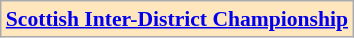<table class="wikitable" style="font-size:90%">
<tr>
<td style="text-align:center; background:#ffe6bd;"><strong><a href='#'>Scottish Inter-District Championship</a></strong></td>
</tr>
</table>
